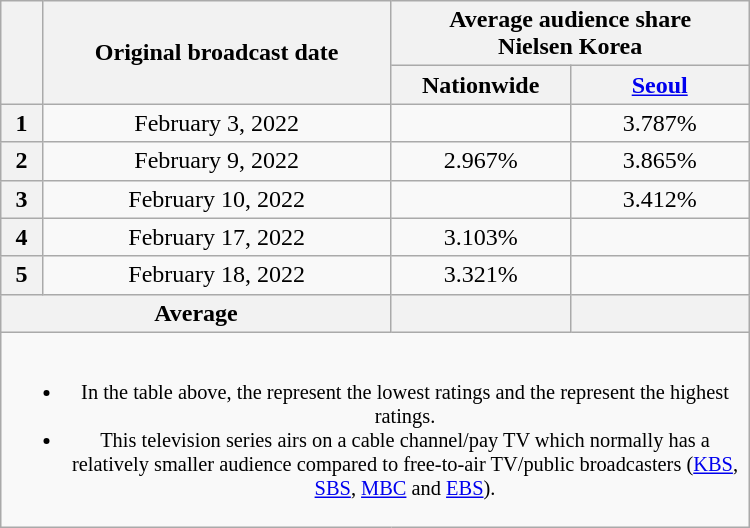<table class="wikitable" style="text-align:center; max-width:500px; margin-left:auto; margin-right:auto">
<tr>
<th scope="col" rowspan="2"></th>
<th scope="col" rowspan="2">Original broadcast date</th>
<th scope="col" colspan="2">Average audience share<br>Nielsen Korea</th>
</tr>
<tr>
<th scope="col" style="width:7em">Nationwide</th>
<th scope="col" style="width:7em"><a href='#'>Seoul</a></th>
</tr>
<tr>
<th scope="col">1</th>
<td>February 3, 2022</td>
<td><strong></strong> </td>
<td>3.787% </td>
</tr>
<tr>
<th scope="col">2</th>
<td>February 9, 2022</td>
<td>2.967% </td>
<td>3.865% </td>
</tr>
<tr>
<th scope="col">3</th>
<td>February 10, 2022</td>
<td><strong></strong> </td>
<td>3.412% </td>
</tr>
<tr>
<th scope="col">4</th>
<td>February 17, 2022</td>
<td>3.103% </td>
<td><strong></strong> </td>
</tr>
<tr>
<th scope="col">5</th>
<td>February 18, 2022</td>
<td>3.321% </td>
<td><strong></strong> </td>
</tr>
<tr>
<th scope="col" colspan="2">Average</th>
<th scope="col"></th>
<th scope="col"></th>
</tr>
<tr>
<td colspan="4" style="font-size:85%"><br><ul><li>In the table above, the <strong></strong> represent the lowest ratings and the <strong></strong> represent the highest ratings.</li><li>This television series airs on a cable channel/pay TV which normally has a relatively smaller audience compared to free-to-air TV/public broadcasters (<a href='#'>KBS</a>, <a href='#'>SBS</a>, <a href='#'>MBC</a> and <a href='#'>EBS</a>).</li></ul></td>
</tr>
</table>
